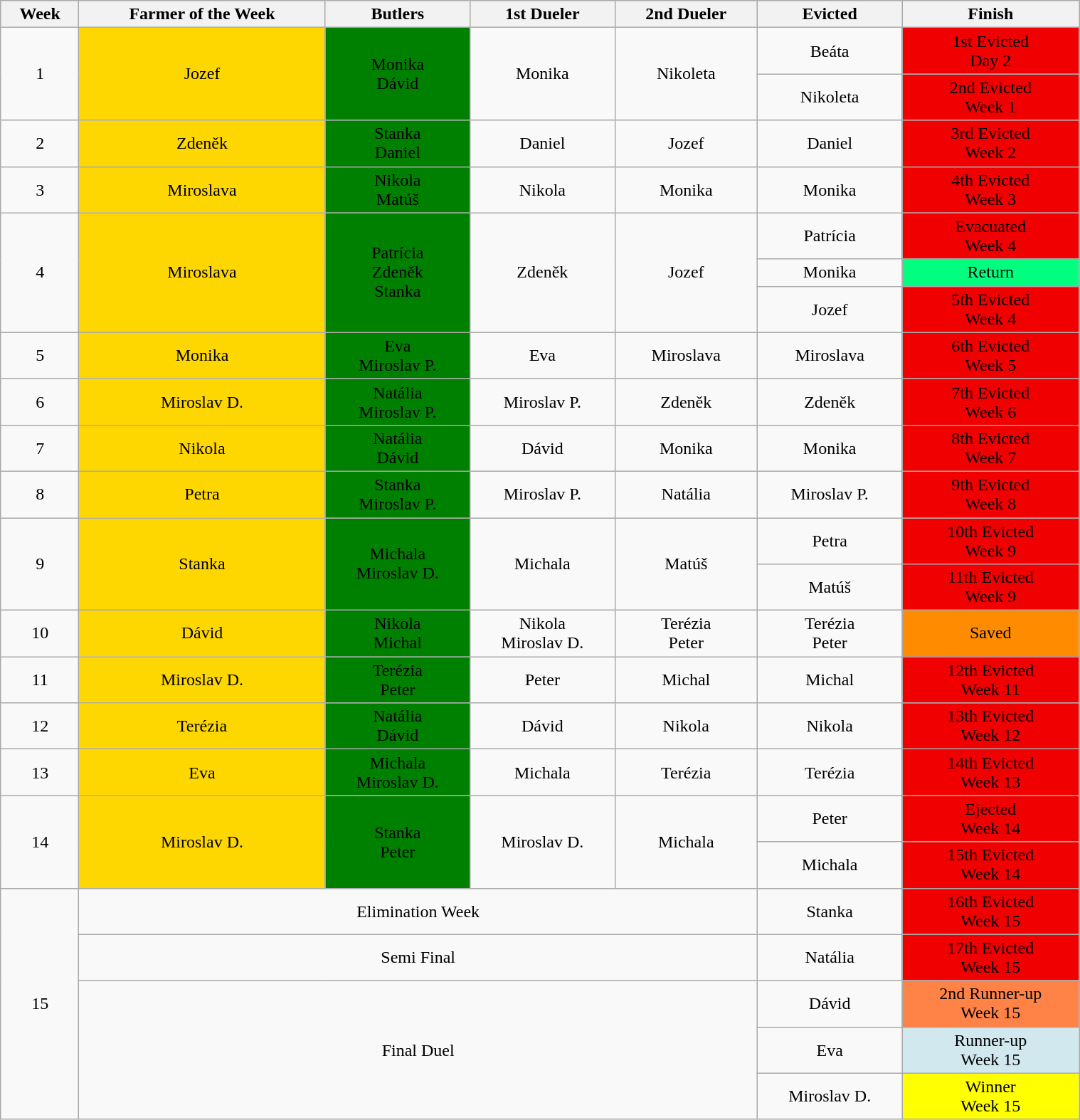<table class="wikitable" style="text-align:center; width:80%; margin-left:auto; margin-right:auto;">
<tr>
<th>Week</th>
<th>Farmer of the Week</th>
<th>Butlers</th>
<th>1st Dueler</th>
<th>2nd Dueler</th>
<th>Evicted</th>
<th>Finish</th>
</tr>
<tr>
<td rowspan="2">1</td>
<td rowspan="2" style="background:gold;">Jozef</td>
<td rowspan="2" style="background:green;">Monika<br>Dávid</td>
<td rowspan="2">Monika</td>
<td rowspan="2">Nikoleta</td>
<td rowspan="1">Beáta</td>
<td rowspan="1" style="background:#f00000;">1st Evicted<br>Day 2</td>
</tr>
<tr>
<td rowspan="1">Nikoleta</td>
<td rowspan="1" style="background:#f00000;">2nd Evicted<br>Week 1</td>
</tr>
<tr>
<td>2</td>
<td style="background:gold;">Zdeněk</td>
<td style="background:green;">Stanka<br>Daniel</td>
<td>Daniel</td>
<td>Jozef</td>
<td>Daniel</td>
<td style="background:#f00000;">3rd Evicted<br>Week 2</td>
</tr>
<tr>
<td>3</td>
<td style="background:gold;">Miroslava</td>
<td style="background:green;">Nikola<br>Matúš</td>
<td>Nikola</td>
<td>Monika</td>
<td>Monika</td>
<td style="background:#f00000;">4th Evicted<br>Week 3</td>
</tr>
<tr>
<td rowspan="3">4</td>
<td rowspan="3" style="background:gold;">Miroslava</td>
<td rowspan="3" style="background:green;">Patrícia<br>Zdeněk<br>Stanka</td>
<td rowspan="3">Zdeněk</td>
<td rowspan="3">Jozef</td>
<td>Patrícia</td>
<td style="background:#f00000;">Evacuated<br>Week 4</td>
</tr>
<tr>
<td>Monika</td>
<td rowspan="1" style="background:#00FF7F">Return</td>
</tr>
<tr>
<td>Jozef</td>
<td style="background:#f00000;">5th Evicted<br>Week 4</td>
</tr>
<tr>
<td>5</td>
<td style="background:gold;">Monika</td>
<td style="background:green;">Eva<br>Miroslav P.</td>
<td>Eva</td>
<td>Miroslava</td>
<td>Miroslava</td>
<td style="background:#f00000;">6th Evicted<br>Week 5</td>
</tr>
<tr>
<td>6</td>
<td style="background:gold;">Miroslav D.</td>
<td style="background:green;">Natália<br>Miroslav P.</td>
<td>Miroslav P.</td>
<td>Zdeněk</td>
<td>Zdeněk</td>
<td style="background:#f00000;">7th Evicted<br>Week 6</td>
</tr>
<tr>
<td>7</td>
<td style="background:gold;">Nikola</td>
<td style="background:green;">Natália<br>Dávid</td>
<td>Dávid</td>
<td>Monika</td>
<td>Monika</td>
<td style="background:#f00000;">8th Evicted<br>Week 7</td>
</tr>
<tr>
<td>8</td>
<td style="background:gold;">Petra</td>
<td style="background:green;">Stanka<br>Miroslav P.</td>
<td>Miroslav P.</td>
<td>Natália</td>
<td>Miroslav P.</td>
<td style="background:#f00000;">9th Evicted<br>Week 8</td>
</tr>
<tr>
<td rowspan="2">9</td>
<td rowspan="2" style="background:gold;">Stanka</td>
<td rowspan="2" style="background:green;">Michala<br>Miroslav D.</td>
<td rowspan="2">Michala</td>
<td rowspan="2">Matúš</td>
<td rowspan="1">Petra</td>
<td rowspan="1" style="background:#f00000;">10th Evicted<br>Week 9</td>
</tr>
<tr>
<td rowspan="1">Matúš</td>
<td rowspan="1" style="background:#f00000;">11th Evicted<br>Week 9</td>
</tr>
<tr>
<td>10</td>
<td style="background:gold;">Dávid</td>
<td style="background:green;">Nikola<br>Michal</td>
<td>Nikola<br>Miroslav D.</td>
<td>Terézia<br>Peter</td>
<td>Terézia<br>Peter</td>
<td style="background:#FF8C00;">Saved</td>
</tr>
<tr>
<td>11</td>
<td style="background:gold;">Miroslav D.</td>
<td style="background:green;">Terézia<br>Peter</td>
<td>Peter</td>
<td>Michal</td>
<td>Michal</td>
<td style="background:#f00000;">12th Evicted<br>Week 11</td>
</tr>
<tr>
<td>12</td>
<td style="background:gold;">Terézia</td>
<td style="background:green;">Natália<br>Dávid</td>
<td>Dávid</td>
<td>Nikola</td>
<td>Nikola</td>
<td style="background:#f00000;">13th Evicted<br>Week 12</td>
</tr>
<tr>
<td>13</td>
<td style="background:gold;">Eva</td>
<td style="background:green;">Michala<br>Miroslav D.</td>
<td>Michala</td>
<td>Terézia</td>
<td>Terézia</td>
<td style="background:#f00000;">14th Evicted<br>Week 13</td>
</tr>
<tr>
<td rowspan="2">14</td>
<td rowspan="2" style="background:gold;">Miroslav D.</td>
<td rowspan="2" style="background:green;">Stanka<br>Peter</td>
<td rowspan="2">Miroslav D.</td>
<td rowspan="2">Michala</td>
<td rowspan="1">Peter</td>
<td rowspan="1" style="background:#f00000;">Ejected<br>Week 14</td>
</tr>
<tr>
<td rowspan="1">Michala</td>
<td rowspan="1" style="background:#f00000;">15th Evicted<br>Week 14</td>
</tr>
<tr>
<td rowspan="5">15</td>
<td colspan="4" rowspan="1">Elimination Week</td>
<td>Stanka</td>
<td style="background:#f00000;">16th Evicted<br>Week 15</td>
</tr>
<tr>
<td colspan="4" rowspan="1">Semi Final</td>
<td>Natália</td>
<td style="background:#f00000;">17th Evicted<br>Week 15</td>
</tr>
<tr>
<td colspan="4" rowspan="3">Final Duel</td>
<td rowspan="1">Dávid</td>
<td rowspan="1" style="background:#FF8247;">2nd Runner-up<br>Week 15</td>
</tr>
<tr>
<td rowspan="1">Eva</td>
<td rowspan="1" style="background:#D1E8EF">Runner-up<br>Week 15</td>
</tr>
<tr>
<td rowspan="1">Miroslav D.</td>
<td rowspan="1" style="background:yellow">Winner<br>Week 15</td>
</tr>
</table>
